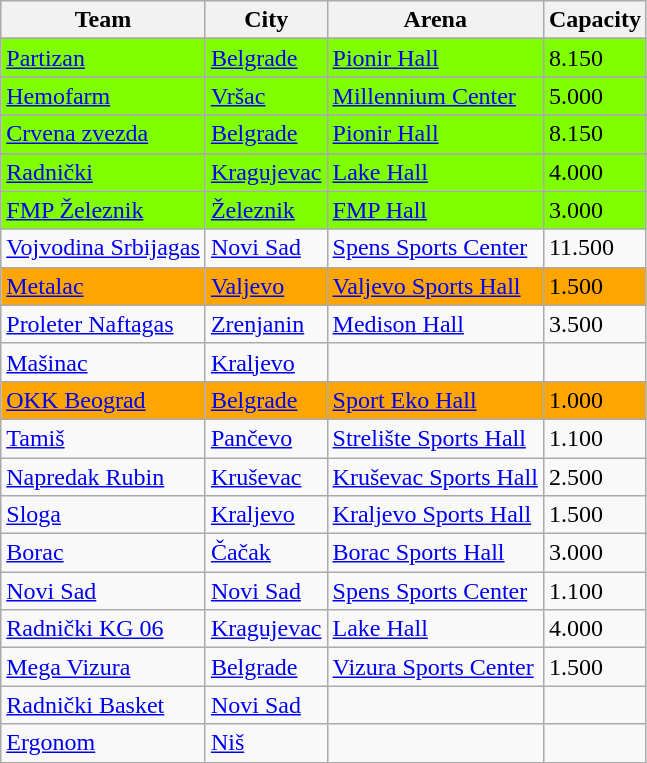<table class="wikitable sortable">
<tr>
<th>Team</th>
<th>City</th>
<th>Arena</th>
<th>Capacity</th>
</tr>
<tr>
</tr>
<tr bgcolor="#7fff00">
<td><a href='#'>Partizan</a></td>
<td><a href='#'>Belgrade</a></td>
<td><a href='#'>Pionir Hall</a></td>
<td>8.150</td>
</tr>
<tr>
</tr>
<tr bgcolor="#7fff00">
<td><a href='#'>Hemofarm</a></td>
<td><a href='#'>Vršac</a></td>
<td><a href='#'>Millennium Center</a></td>
<td>5.000</td>
</tr>
<tr>
</tr>
<tr bgcolor="#7fff00">
<td><a href='#'>Crvena zvezda</a></td>
<td><a href='#'>Belgrade</a></td>
<td><a href='#'>Pionir Hall</a></td>
<td>8.150</td>
</tr>
<tr>
</tr>
<tr bgcolor="#7fff00">
<td><a href='#'>Radnički</a></td>
<td><a href='#'>Kragujevac</a></td>
<td><a href='#'>Lake Hall</a></td>
<td>4.000</td>
</tr>
<tr bgcolor="#7fff00">
<td><a href='#'>FMP Železnik</a></td>
<td><a href='#'>Železnik</a></td>
<td><a href='#'>FMP Hall</a></td>
<td>3.000</td>
</tr>
<tr>
<td><a href='#'>Vojvodina Srbijagas</a></td>
<td><a href='#'>Novi Sad</a></td>
<td><a href='#'>Spens Sports Center</a></td>
<td>11.500</td>
</tr>
<tr bgcolor=orange>
<td><a href='#'>Metalac</a></td>
<td><a href='#'>Valjevo</a></td>
<td><a href='#'>Valjevo Sports Hall</a></td>
<td>1.500</td>
</tr>
<tr>
<td><a href='#'>Proleter Naftagas</a></td>
<td><a href='#'>Zrenjanin</a></td>
<td><a href='#'>Medison Hall</a></td>
<td>3.500</td>
</tr>
<tr>
<td><a href='#'>Mašinac</a></td>
<td><a href='#'>Kraljevo</a></td>
<td></td>
<td></td>
</tr>
<tr bgcolor=orange>
<td><a href='#'>OKK Beograd</a></td>
<td><a href='#'>Belgrade</a></td>
<td><a href='#'>Sport Eko Hall</a></td>
<td>1.000</td>
</tr>
<tr>
<td><a href='#'>Tamiš</a></td>
<td><a href='#'>Pančevo</a></td>
<td><a href='#'>Strelište Sports Hall</a></td>
<td>1.100</td>
</tr>
<tr>
<td><a href='#'>Napredak Rubin</a></td>
<td><a href='#'>Kruševac</a></td>
<td><a href='#'>Kruševac Sports Hall</a></td>
<td>2.500</td>
</tr>
<tr>
<td><a href='#'>Sloga</a></td>
<td><a href='#'>Kraljevo</a></td>
<td><a href='#'>Kraljevo Sports Hall</a></td>
<td>1.500</td>
</tr>
<tr>
<td><a href='#'>Borac</a></td>
<td><a href='#'>Čačak</a></td>
<td><a href='#'>Borac Sports Hall</a></td>
<td>3.000</td>
</tr>
<tr>
<td><a href='#'>Novi Sad</a></td>
<td><a href='#'>Novi Sad</a></td>
<td><a href='#'>Spens Sports Center</a></td>
<td>1.100</td>
</tr>
<tr>
<td><a href='#'>Radnički KG 06</a></td>
<td><a href='#'>Kragujevac</a></td>
<td><a href='#'>Lake Hall</a></td>
<td>4.000</td>
</tr>
<tr>
<td><a href='#'>Mega Vizura</a></td>
<td><a href='#'>Belgrade</a></td>
<td><a href='#'>Vizura Sports Center</a></td>
<td>1.500</td>
</tr>
<tr>
<td><a href='#'>Radnički Basket</a></td>
<td><a href='#'>Novi Sad</a></td>
<td></td>
<td></td>
</tr>
<tr>
<td><a href='#'>Ergonom</a></td>
<td><a href='#'>Niš</a></td>
<td></td>
<td></td>
</tr>
</table>
